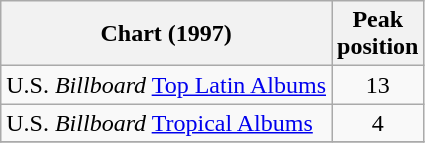<table class="wikitable">
<tr>
<th align="left">Chart (1997)</th>
<th align="left">Peak<br>position</th>
</tr>
<tr>
<td align="left">U.S. <em>Billboard</em> <a href='#'>Top Latin Albums</a></td>
<td align="center">13</td>
</tr>
<tr>
<td align="left">U.S. <em>Billboard</em> <a href='#'>Tropical Albums</a></td>
<td align="center">4</td>
</tr>
<tr>
</tr>
</table>
